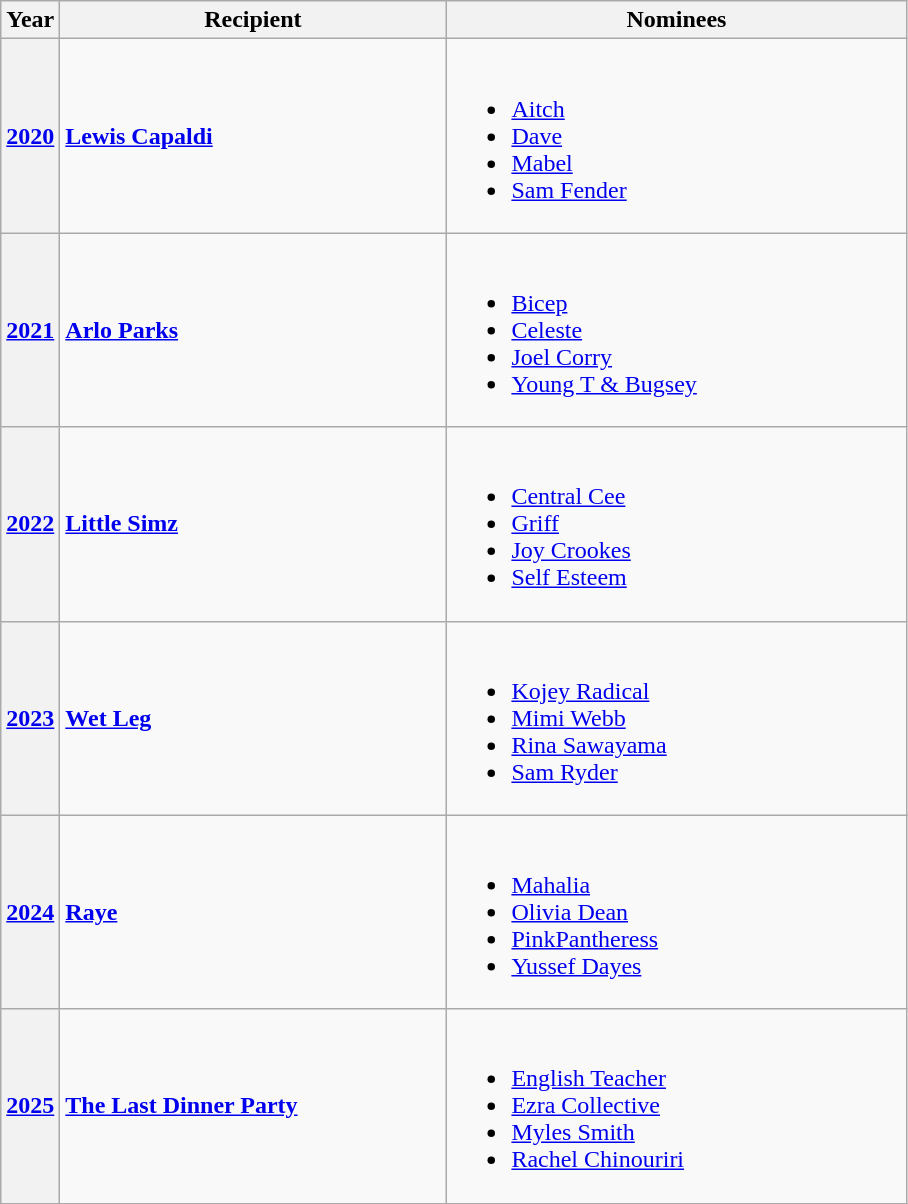<table class="wikitable sortable">
<tr>
<th>Year</th>
<th width=250px>Recipient</th>
<th width=300px class=unsortable>Nominees</th>
</tr>
<tr>
<th><a href='#'>2020</a></th>
<td><strong><a href='#'>Lewis Capaldi</a></strong></td>
<td><br><ul><li><a href='#'>Aitch</a></li><li><a href='#'>Dave</a></li><li><a href='#'>Mabel</a></li><li><a href='#'>Sam Fender</a></li></ul></td>
</tr>
<tr>
<th><a href='#'>2021</a></th>
<td><strong><a href='#'>Arlo Parks</a></strong></td>
<td><br><ul><li><a href='#'>Bicep</a></li><li><a href='#'>Celeste</a></li><li><a href='#'>Joel Corry</a></li><li><a href='#'>Young T & Bugsey</a></li></ul></td>
</tr>
<tr>
<th><a href='#'>2022</a></th>
<td><strong><a href='#'>Little Simz</a></strong></td>
<td><br><ul><li><a href='#'>Central Cee</a></li><li><a href='#'>Griff</a></li><li><a href='#'>Joy Crookes</a></li><li><a href='#'>Self Esteem</a></li></ul></td>
</tr>
<tr>
<th><a href='#'>2023</a></th>
<td><strong><a href='#'>Wet Leg</a></strong></td>
<td><br><ul><li><a href='#'>Kojey Radical</a></li><li><a href='#'>Mimi Webb</a></li><li><a href='#'>Rina Sawayama</a></li><li><a href='#'>Sam Ryder</a></li></ul></td>
</tr>
<tr>
<th><a href='#'>2024</a></th>
<td><strong><a href='#'>Raye</a></strong></td>
<td><br><ul><li><a href='#'>Mahalia</a></li><li><a href='#'>Olivia Dean</a></li><li><a href='#'>PinkPantheress</a></li><li><a href='#'>Yussef Dayes</a></li></ul></td>
</tr>
<tr>
<th><a href='#'>2025</a></th>
<td><strong><a href='#'>The Last Dinner Party</a></strong></td>
<td><br><ul><li><a href='#'>English Teacher</a></li><li><a href='#'>Ezra Collective</a></li><li><a href='#'>Myles Smith</a></li><li><a href='#'>Rachel Chinouriri</a></li></ul></td>
</tr>
</table>
